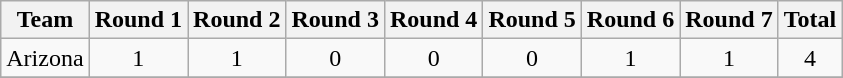<table class="wikitable sortable" style="text-align: center;">
<tr>
<th>Team</th>
<th>Round 1</th>
<th>Round 2</th>
<th>Round 3</th>
<th>Round 4</th>
<th>Round 5</th>
<th>Round 6</th>
<th>Round 7</th>
<th>Total</th>
</tr>
<tr>
<td>Arizona</td>
<td>1</td>
<td>1</td>
<td>0</td>
<td>0</td>
<td>0</td>
<td>1</td>
<td>1</td>
<td>4</td>
</tr>
<tr>
</tr>
</table>
